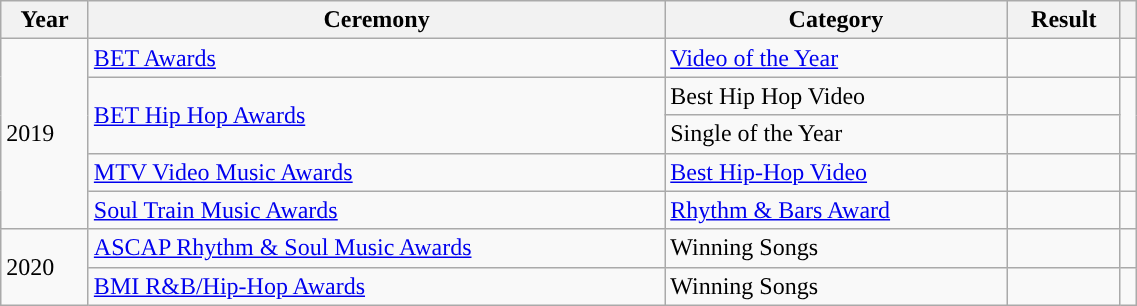<table class="wikitable sortable plainrowheaders" style="width: 60%;">
<tr>
<th scope="col">Year</th>
<th scope="col">Ceremony</th>
<th scope="col">Category</th>
<th scope="col">Result</th>
<th scope="col" class="unsortable"></th>
</tr>
<tr>
<td rowspan="5">2019</td>
<td><a href='#'>BET Awards</a></td>
<td><a href='#'>Video of the Year</a></td>
<td></td>
<td style="text-align:center;"></td>
</tr>
<tr>
<td rowspan="2"><a href='#'>BET Hip Hop Awards</a></td>
<td>Best Hip Hop Video</td>
<td></td>
<td style="text-align:center;" rowspan="2"></td>
</tr>
<tr>
<td>Single of the Year</td>
<td></td>
</tr>
<tr>
<td><a href='#'>MTV Video Music Awards</a></td>
<td><a href='#'>Best Hip-Hop Video</a></td>
<td></td>
<td style="text-align:center;"></td>
</tr>
<tr>
<td><a href='#'>Soul Train Music Awards</a></td>
<td><a href='#'>Rhythm & Bars Award</a></td>
<td></td>
<td style="text-align:center;"></td>
</tr>
<tr>
<td rowspan=2>2020</td>
<td><a href='#'>ASCAP Rhythm & Soul Music Awards</a></td>
<td>Winning Songs</td>
<td></td>
<td style="text-align:center;"></td>
</tr>
<tr>
<td><a href='#'>BMI R&B/Hip-Hop Awards</a></td>
<td>Winning Songs</td>
<td></td>
<td style="text-align:center;"></td>
</tr>
</table>
